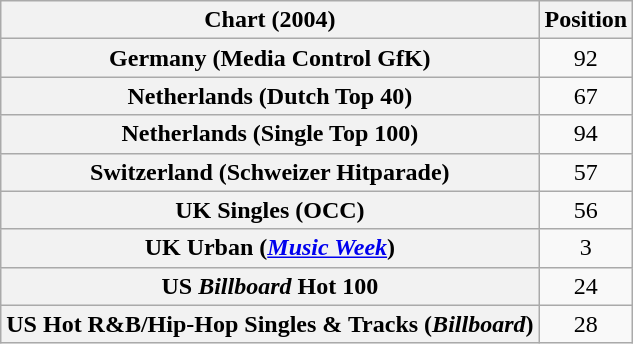<table class="wikitable sortable plainrowheaders" style="text-align:center">
<tr>
<th scope="col">Chart (2004)</th>
<th scope="col">Position</th>
</tr>
<tr>
<th scope="row">Germany (Media Control GfK)</th>
<td>92</td>
</tr>
<tr>
<th scope="row">Netherlands (Dutch Top 40)</th>
<td>67</td>
</tr>
<tr>
<th scope="row">Netherlands (Single Top 100)</th>
<td>94</td>
</tr>
<tr>
<th scope="row">Switzerland (Schweizer Hitparade)</th>
<td>57</td>
</tr>
<tr>
<th scope="row">UK Singles (OCC)<br></th>
<td>56</td>
</tr>
<tr>
<th scope="row">UK Urban (<em><a href='#'>Music Week</a></em>)<br></th>
<td>3</td>
</tr>
<tr>
<th scope="row">US <em>Billboard</em> Hot 100</th>
<td>24</td>
</tr>
<tr>
<th scope="row">US Hot R&B/Hip-Hop Singles & Tracks (<em>Billboard</em>)</th>
<td>28</td>
</tr>
</table>
